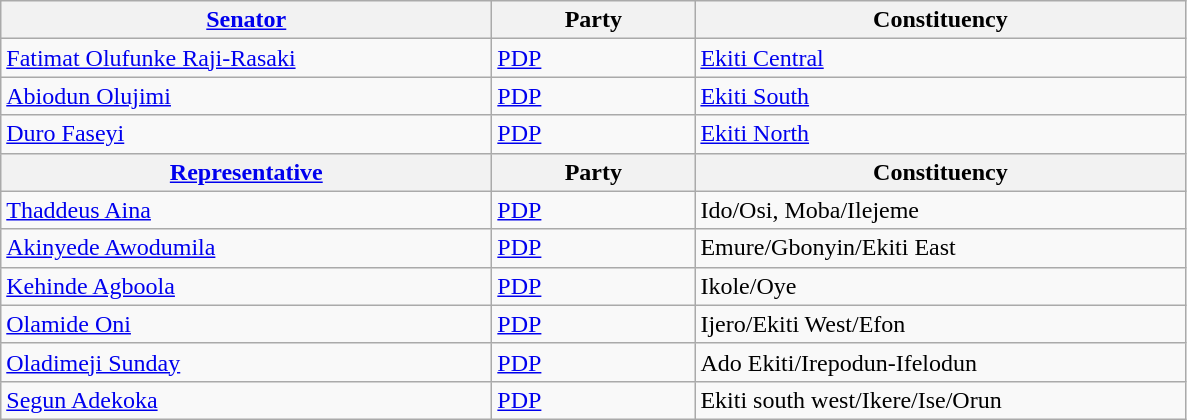<table class="wikitable">
<tr>
<th style="width:20em"><a href='#'>Senator</a></th>
<th style="width:8em">Party</th>
<th style="width:20em">Constituency</th>
</tr>
<tr>
<td><a href='#'>Fatimat Olufunke Raji-Rasaki</a></td>
<td><a href='#'>PDP</a></td>
<td><a href='#'>Ekiti Central</a></td>
</tr>
<tr>
<td><a href='#'>Abiodun Olujimi</a></td>
<td><a href='#'>PDP</a></td>
<td><a href='#'>Ekiti South</a></td>
</tr>
<tr>
<td><a href='#'>Duro Faseyi</a></td>
<td><a href='#'>PDP</a></td>
<td><a href='#'>Ekiti North</a></td>
</tr>
<tr>
<th><a href='#'>Representative</a></th>
<th>Party</th>
<th>Constituency</th>
</tr>
<tr>
<td><a href='#'>Thaddeus Aina</a></td>
<td><a href='#'>PDP</a></td>
<td>Ido/Osi, Moba/Ilejeme</td>
</tr>
<tr>
<td><a href='#'>Akinyede Awodumila</a></td>
<td><a href='#'>PDP</a></td>
<td>Emure/Gbonyin/Ekiti East</td>
</tr>
<tr>
<td><a href='#'>Kehinde Agboola</a></td>
<td><a href='#'>PDP</a></td>
<td>Ikole/Oye</td>
</tr>
<tr>
<td><a href='#'>Olamide Oni</a></td>
<td><a href='#'>PDP</a></td>
<td>Ijero/Ekiti West/Efon</td>
</tr>
<tr>
<td><a href='#'>Oladimeji Sunday</a></td>
<td><a href='#'>PDP</a></td>
<td>Ado Ekiti/Irepodun-Ifelodun</td>
</tr>
<tr>
<td><a href='#'>Segun Adekoka</a></td>
<td><a href='#'>PDP</a></td>
<td>Ekiti south west/Ikere/Ise/Orun</td>
</tr>
</table>
